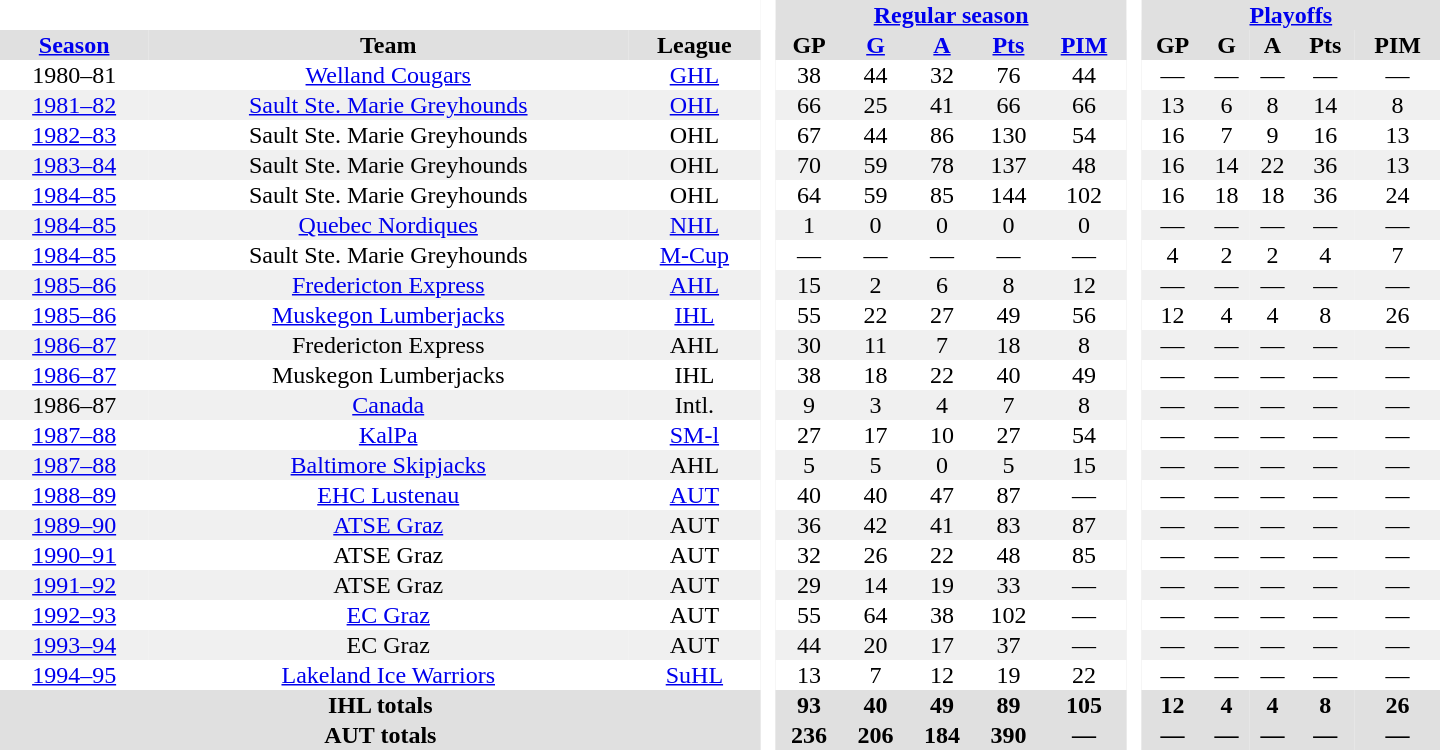<table border="0" cellpadding="1" cellspacing="0" style="text-align:center; width:60em">
<tr bgcolor="#e0e0e0">
<th colspan="3" bgcolor="#ffffff"> </th>
<th rowspan="99" bgcolor="#ffffff"> </th>
<th colspan="5"><a href='#'>Regular season</a></th>
<th rowspan="99" bgcolor="#ffffff"> </th>
<th colspan="5"><a href='#'>Playoffs</a></th>
</tr>
<tr bgcolor="#e0e0e0">
<th><a href='#'>Season</a></th>
<th>Team</th>
<th>League</th>
<th>GP</th>
<th><a href='#'>G</a></th>
<th><a href='#'>A</a></th>
<th><a href='#'>Pts</a></th>
<th><a href='#'>PIM</a></th>
<th>GP</th>
<th>G</th>
<th>A</th>
<th>Pts</th>
<th>PIM</th>
</tr>
<tr>
<td>1980–81</td>
<td><a href='#'>Welland Cougars</a></td>
<td><a href='#'>GHL</a></td>
<td>38</td>
<td>44</td>
<td>32</td>
<td>76</td>
<td>44</td>
<td>—</td>
<td>—</td>
<td>—</td>
<td>—</td>
<td>—</td>
</tr>
<tr bgcolor="#f0f0f0">
<td><a href='#'>1981–82</a></td>
<td><a href='#'>Sault Ste. Marie Greyhounds</a></td>
<td><a href='#'>OHL</a></td>
<td>66</td>
<td>25</td>
<td>41</td>
<td>66</td>
<td>66</td>
<td>13</td>
<td>6</td>
<td>8</td>
<td>14</td>
<td>8</td>
</tr>
<tr>
<td><a href='#'>1982–83</a></td>
<td>Sault Ste. Marie Greyhounds</td>
<td>OHL</td>
<td>67</td>
<td>44</td>
<td>86</td>
<td>130</td>
<td>54</td>
<td>16</td>
<td>7</td>
<td>9</td>
<td>16</td>
<td>13</td>
</tr>
<tr bgcolor="#f0f0f0">
<td><a href='#'>1983–84</a></td>
<td>Sault Ste. Marie Greyhounds</td>
<td>OHL</td>
<td>70</td>
<td>59</td>
<td>78</td>
<td>137</td>
<td>48</td>
<td>16</td>
<td>14</td>
<td>22</td>
<td>36</td>
<td>13</td>
</tr>
<tr>
<td><a href='#'>1984–85</a></td>
<td>Sault Ste. Marie Greyhounds</td>
<td>OHL</td>
<td>64</td>
<td>59</td>
<td>85</td>
<td>144</td>
<td>102</td>
<td>16</td>
<td>18</td>
<td>18</td>
<td>36</td>
<td>24</td>
</tr>
<tr bgcolor="#f0f0f0">
<td><a href='#'>1984–85</a></td>
<td><a href='#'>Quebec Nordiques</a></td>
<td><a href='#'>NHL</a></td>
<td>1</td>
<td>0</td>
<td>0</td>
<td>0</td>
<td>0</td>
<td>—</td>
<td>—</td>
<td>—</td>
<td>—</td>
<td>—</td>
</tr>
<tr>
<td><a href='#'>1984–85</a></td>
<td>Sault Ste. Marie Greyhounds</td>
<td><a href='#'>M-Cup</a></td>
<td>—</td>
<td>—</td>
<td>—</td>
<td>—</td>
<td>—</td>
<td>4</td>
<td>2</td>
<td>2</td>
<td>4</td>
<td>7</td>
</tr>
<tr bgcolor="#f0f0f0">
<td><a href='#'>1985–86</a></td>
<td><a href='#'>Fredericton Express</a></td>
<td><a href='#'>AHL</a></td>
<td>15</td>
<td>2</td>
<td>6</td>
<td>8</td>
<td>12</td>
<td>—</td>
<td>—</td>
<td>—</td>
<td>—</td>
<td>—</td>
</tr>
<tr>
<td><a href='#'>1985–86</a></td>
<td><a href='#'>Muskegon Lumberjacks</a></td>
<td><a href='#'>IHL</a></td>
<td>55</td>
<td>22</td>
<td>27</td>
<td>49</td>
<td>56</td>
<td>12</td>
<td>4</td>
<td>4</td>
<td>8</td>
<td>26</td>
</tr>
<tr bgcolor="#f0f0f0">
<td><a href='#'>1986–87</a></td>
<td>Fredericton Express</td>
<td>AHL</td>
<td>30</td>
<td>11</td>
<td>7</td>
<td>18</td>
<td>8</td>
<td>—</td>
<td>—</td>
<td>—</td>
<td>—</td>
<td>—</td>
</tr>
<tr>
<td><a href='#'>1986–87</a></td>
<td>Muskegon Lumberjacks</td>
<td>IHL</td>
<td>38</td>
<td>18</td>
<td>22</td>
<td>40</td>
<td>49</td>
<td>—</td>
<td>—</td>
<td>—</td>
<td>—</td>
<td>—</td>
</tr>
<tr bgcolor="#f0f0f0">
<td>1986–87</td>
<td><a href='#'>Canada</a></td>
<td>Intl.</td>
<td>9</td>
<td>3</td>
<td>4</td>
<td>7</td>
<td>8</td>
<td>—</td>
<td>—</td>
<td>—</td>
<td>—</td>
<td>—</td>
</tr>
<tr>
<td><a href='#'>1987–88</a></td>
<td><a href='#'>KalPa</a></td>
<td><a href='#'>SM-l</a></td>
<td>27</td>
<td>17</td>
<td>10</td>
<td>27</td>
<td>54</td>
<td>—</td>
<td>—</td>
<td>—</td>
<td>—</td>
<td>—</td>
</tr>
<tr bgcolor="#f0f0f0">
<td><a href='#'>1987–88</a></td>
<td><a href='#'>Baltimore Skipjacks</a></td>
<td>AHL</td>
<td>5</td>
<td>5</td>
<td>0</td>
<td>5</td>
<td>15</td>
<td>—</td>
<td>—</td>
<td>—</td>
<td>—</td>
<td>—</td>
</tr>
<tr>
<td><a href='#'>1988–89</a></td>
<td><a href='#'>EHC Lustenau</a></td>
<td><a href='#'>AUT</a></td>
<td>40</td>
<td>40</td>
<td>47</td>
<td>87</td>
<td>—</td>
<td>—</td>
<td>—</td>
<td>—</td>
<td>—</td>
<td>—</td>
</tr>
<tr bgcolor="#f0f0f0">
<td><a href='#'>1989–90</a></td>
<td><a href='#'>ATSE Graz</a></td>
<td>AUT</td>
<td>36</td>
<td>42</td>
<td>41</td>
<td>83</td>
<td>87</td>
<td>—</td>
<td>—</td>
<td>—</td>
<td>—</td>
<td>—</td>
</tr>
<tr>
<td><a href='#'>1990–91</a></td>
<td>ATSE Graz</td>
<td>AUT</td>
<td>32</td>
<td>26</td>
<td>22</td>
<td>48</td>
<td>85</td>
<td>—</td>
<td>—</td>
<td>—</td>
<td>—</td>
<td>—</td>
</tr>
<tr bgcolor="#f0f0f0">
<td><a href='#'>1991–92</a></td>
<td>ATSE Graz</td>
<td>AUT</td>
<td>29</td>
<td>14</td>
<td>19</td>
<td>33</td>
<td>—</td>
<td>—</td>
<td>—</td>
<td>—</td>
<td>—</td>
<td>—</td>
</tr>
<tr>
<td><a href='#'>1992–93</a></td>
<td><a href='#'>EC Graz</a></td>
<td>AUT</td>
<td>55</td>
<td>64</td>
<td>38</td>
<td>102</td>
<td>—</td>
<td>—</td>
<td>—</td>
<td>—</td>
<td>—</td>
<td>—</td>
</tr>
<tr bgcolor="#f0f0f0">
<td><a href='#'>1993–94</a></td>
<td>EC Graz</td>
<td>AUT</td>
<td>44</td>
<td>20</td>
<td>17</td>
<td>37</td>
<td>—</td>
<td>—</td>
<td>—</td>
<td>—</td>
<td>—</td>
<td>—</td>
</tr>
<tr>
<td><a href='#'>1994–95</a></td>
<td><a href='#'>Lakeland Ice Warriors</a></td>
<td><a href='#'>SuHL</a></td>
<td>13</td>
<td>7</td>
<td>12</td>
<td>19</td>
<td>22</td>
<td>—</td>
<td>—</td>
<td>—</td>
<td>—</td>
<td>—</td>
</tr>
<tr bgcolor="#e0e0e0">
<th colspan="3">IHL totals</th>
<th>93</th>
<th>40</th>
<th>49</th>
<th>89</th>
<th>105</th>
<th>12</th>
<th>4</th>
<th>4</th>
<th>8</th>
<th>26</th>
</tr>
<tr bgcolor="#e0e0e0">
<th colspan="3">AUT totals</th>
<th>236</th>
<th>206</th>
<th>184</th>
<th>390</th>
<th>—</th>
<th>—</th>
<th>—</th>
<th>—</th>
<th>—</th>
<th>—</th>
</tr>
</table>
